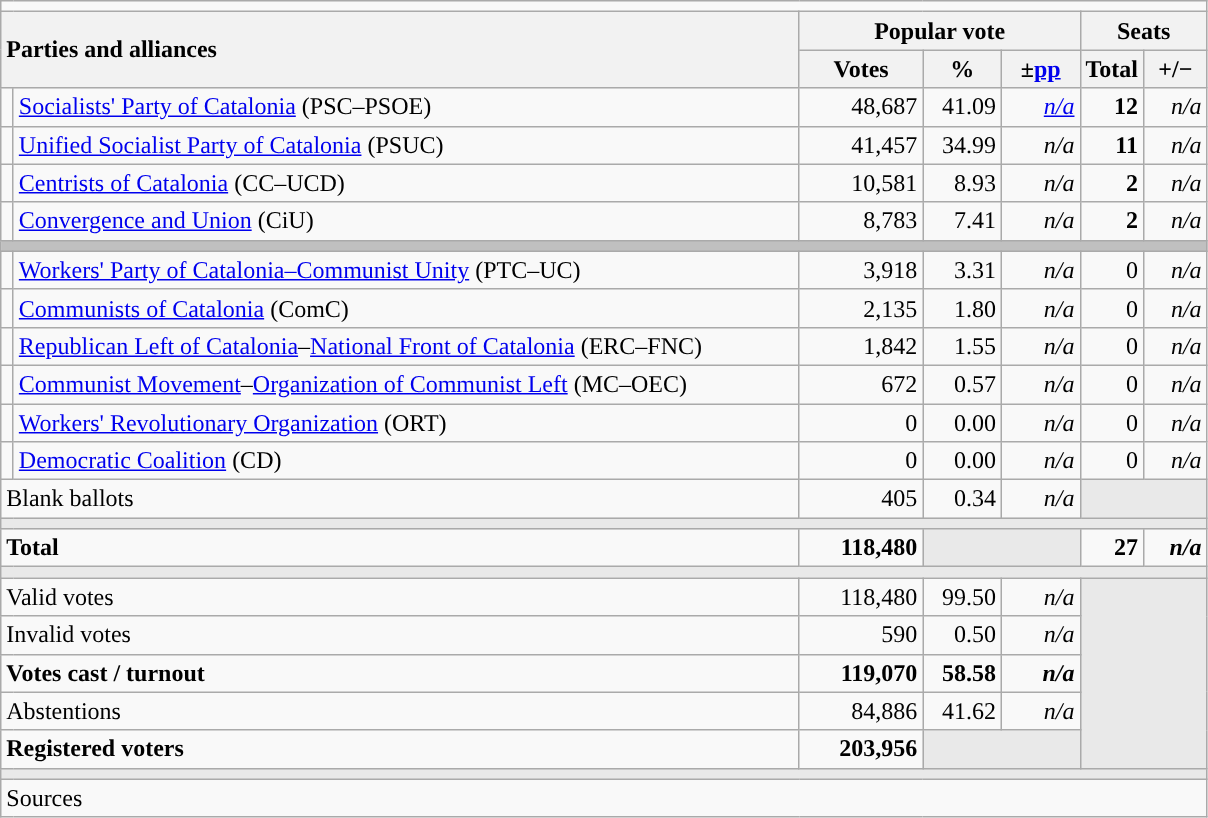<table class="wikitable" style="text-align:right;">
<tr>
<td colspan="7"></td>
</tr>
<tr>
<th style="text-align:left;" rowspan="2" colspan="2" width="525">Parties and alliances</th>
<th colspan="3">Popular vote</th>
<th colspan="2">Seats</th>
</tr>
<tr>
<th width="75">Votes</th>
<th width="45">%</th>
<th width="45">±<a href='#'>pp</a></th>
<th width="35">Total</th>
<th width="35">+/−</th>
</tr>
<tr>
<td width="1" style="color:inherit;background:"></td>
<td align="left"><a href='#'>Socialists' Party of Catalonia</a> (PSC–PSOE)</td>
<td>48,687</td>
<td>41.09</td>
<td><em><a href='#'>n/a</a></em></td>
<td><strong>12</strong></td>
<td><em>n/a</em></td>
</tr>
<tr>
<td style="color:inherit;background:"></td>
<td align="left"><a href='#'>Unified Socialist Party of Catalonia</a> (PSUC)</td>
<td>41,457</td>
<td>34.99</td>
<td><em>n/a</em></td>
<td><strong>11</strong></td>
<td><em>n/a</em></td>
</tr>
<tr>
<td style="color:inherit;background:"></td>
<td align="left"><a href='#'>Centrists of Catalonia</a> (CC–UCD)</td>
<td>10,581</td>
<td>8.93</td>
<td><em>n/a</em></td>
<td><strong>2</strong></td>
<td><em>n/a</em></td>
</tr>
<tr>
<td style="color:inherit;background:"></td>
<td align="left"><a href='#'>Convergence and Union</a> (CiU)</td>
<td>8,783</td>
<td>7.41</td>
<td><em>n/a</em></td>
<td><strong>2</strong></td>
<td><em>n/a</em></td>
</tr>
<tr>
<td colspan="7" style="color:inherit;background:#C0C0C0"></td>
</tr>
<tr>
<td style="color:inherit;background:"></td>
<td align="left"><a href='#'>Workers' Party of Catalonia–Communist Unity</a> (PTC–UC)</td>
<td>3,918</td>
<td>3.31</td>
<td><em>n/a</em></td>
<td>0</td>
<td><em>n/a</em></td>
</tr>
<tr>
<td style="color:inherit;background:"></td>
<td align="left"><a href='#'>Communists of Catalonia</a> (ComC)</td>
<td>2,135</td>
<td>1.80</td>
<td><em>n/a</em></td>
<td>0</td>
<td><em>n/a</em></td>
</tr>
<tr>
<td style="color:inherit;background:"></td>
<td align="left"><a href='#'>Republican Left of Catalonia</a>–<a href='#'>National Front of Catalonia</a> (ERC–FNC)</td>
<td>1,842</td>
<td>1.55</td>
<td><em>n/a</em></td>
<td>0</td>
<td><em>n/a</em></td>
</tr>
<tr>
<td style="color:inherit;background:"></td>
<td align="left"><a href='#'>Communist Movement</a>–<a href='#'>Organization of Communist Left</a> (MC–OEC)</td>
<td>672</td>
<td>0.57</td>
<td><em>n/a</em></td>
<td>0</td>
<td><em>n/a</em></td>
</tr>
<tr>
<td style="color:inherit;background:"></td>
<td align="left"><a href='#'>Workers' Revolutionary Organization</a> (ORT)</td>
<td>0</td>
<td>0.00</td>
<td><em>n/a</em></td>
<td>0</td>
<td><em>n/a</em></td>
</tr>
<tr>
<td style="color:inherit;background:"></td>
<td align="left"><a href='#'>Democratic Coalition</a> (CD)</td>
<td>0</td>
<td>0.00</td>
<td><em>n/a</em></td>
<td>0</td>
<td><em>n/a</em></td>
</tr>
<tr>
<td align="left" colspan="2">Blank ballots</td>
<td>405</td>
<td>0.34</td>
<td><em>n/a</em></td>
<td style="color:inherit;background:#E9E9E9" colspan="2"></td>
</tr>
<tr>
<td colspan="7" style="color:inherit;background:#E9E9E9"></td>
</tr>
<tr style="font-weight:bold;">
<td align="left" colspan="2">Total</td>
<td>118,480</td>
<td bgcolor="#E9E9E9" colspan="2"></td>
<td>27</td>
<td><em>n/a</em></td>
</tr>
<tr>
<td colspan="7" style="color:inherit;background:#E9E9E9"></td>
</tr>
<tr>
<td align="left" colspan="2">Valid votes</td>
<td>118,480</td>
<td>99.50</td>
<td><em>n/a</em></td>
<td bgcolor="#E9E9E9" colspan="2" rowspan="5"></td>
</tr>
<tr>
<td align="left" colspan="2">Invalid votes</td>
<td>590</td>
<td>0.50</td>
<td><em>n/a</em></td>
</tr>
<tr style="font-weight:bold;">
<td align="left" colspan="2">Votes cast / turnout</td>
<td>119,070</td>
<td>58.58</td>
<td><em>n/a</em></td>
</tr>
<tr>
<td align="left" colspan="2">Abstentions</td>
<td>84,886</td>
<td>41.62</td>
<td><em>n/a</em></td>
</tr>
<tr style="font-weight:bold;">
<td align="left" colspan="2">Registered voters</td>
<td>203,956</td>
<td bgcolor="#E9E9E9" colspan="2"></td>
</tr>
<tr>
<td colspan="7" style="color:inherit;background:#E9E9E9"></td>
</tr>
<tr>
<td align="left" colspan="7">Sources</td>
</tr>
</table>
